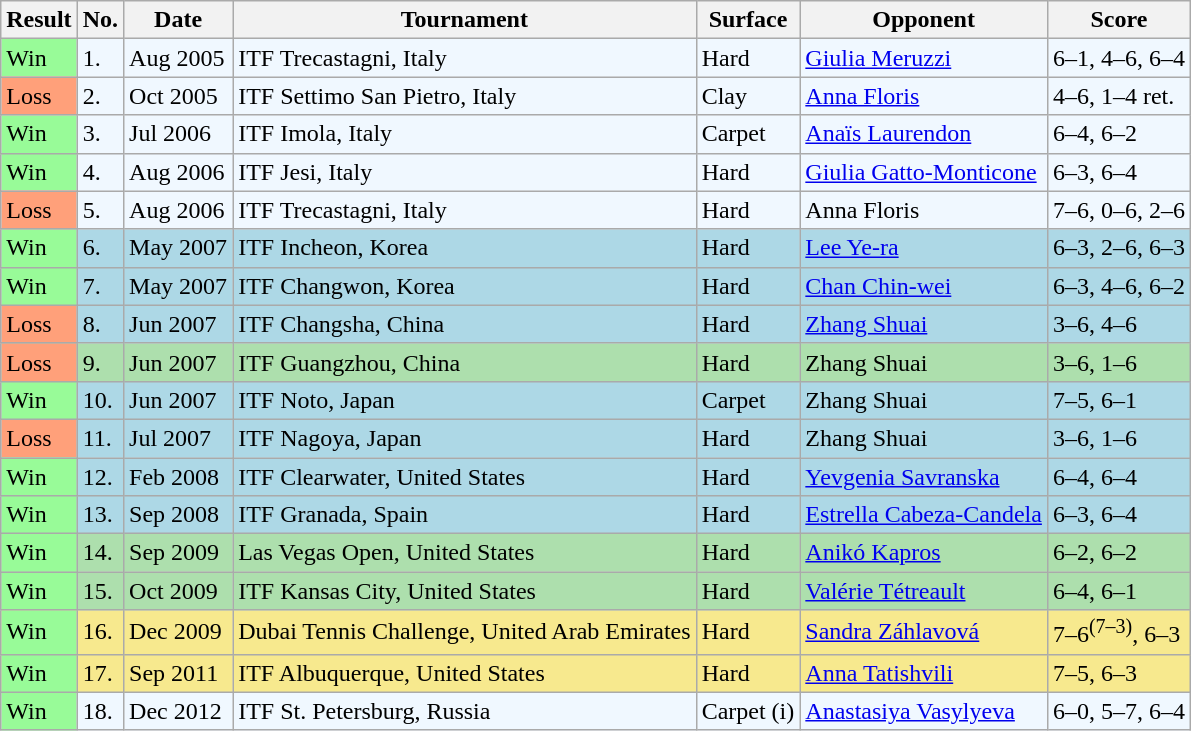<table class="wikitable">
<tr>
<th>Result</th>
<th>No.</th>
<th>Date</th>
<th>Tournament</th>
<th>Surface</th>
<th>Opponent</th>
<th>Score</th>
</tr>
<tr bgcolor="#f0f8ff">
<td style="background:#98fb98;">Win</td>
<td>1.</td>
<td>Aug 2005</td>
<td>ITF Trecastagni, Italy</td>
<td>Hard</td>
<td> <a href='#'>Giulia Meruzzi</a></td>
<td>6–1, 4–6, 6–4</td>
</tr>
<tr bgcolor="#f0f8ff">
<td bgcolor=FFA07A>Loss</td>
<td>2.</td>
<td>Oct 2005</td>
<td>ITF Settimo San Pietro, Italy</td>
<td>Clay</td>
<td> <a href='#'>Anna Floris</a></td>
<td>4–6, 1–4 ret.</td>
</tr>
<tr bgcolor="#f0f8ff">
<td style="background:#98fb98;">Win</td>
<td>3.</td>
<td>Jul 2006</td>
<td>ITF Imola, Italy</td>
<td>Carpet</td>
<td> <a href='#'>Anaïs Laurendon</a></td>
<td>6–4, 6–2</td>
</tr>
<tr bgcolor="#f0f8ff">
<td style="background:#98fb98;">Win</td>
<td>4.</td>
<td>Aug 2006</td>
<td>ITF Jesi, Italy</td>
<td>Hard</td>
<td> <a href='#'>Giulia Gatto-Monticone</a></td>
<td>6–3, 6–4</td>
</tr>
<tr bgcolor="#f0f8ff">
<td bgcolor=FFA07A>Loss</td>
<td>5.</td>
<td>Aug 2006</td>
<td>ITF Trecastagni, Italy</td>
<td>Hard</td>
<td> Anna Floris</td>
<td>7–6, 0–6, 2–6</td>
</tr>
<tr bgcolor="lightblue">
<td style="background:#98fb98;">Win</td>
<td>6.</td>
<td>May 2007</td>
<td>ITF Incheon, Korea</td>
<td>Hard</td>
<td> <a href='#'>Lee Ye-ra</a></td>
<td>6–3, 2–6, 6–3</td>
</tr>
<tr bgcolor="lightblue">
<td style="background:#98fb98;">Win</td>
<td>7.</td>
<td>May 2007</td>
<td>ITF Changwon, Korea</td>
<td>Hard</td>
<td> <a href='#'>Chan Chin-wei</a></td>
<td>6–3, 4–6, 6–2</td>
</tr>
<tr bgcolor="lightblue">
<td bgcolor=FFA07A>Loss</td>
<td>8.</td>
<td>Jun 2007</td>
<td>ITF Changsha, China</td>
<td>Hard</td>
<td> <a href='#'>Zhang Shuai</a></td>
<td>3–6, 4–6</td>
</tr>
<tr bgcolor="#ADDFAD">
<td bgcolor=FFA07A>Loss</td>
<td>9.</td>
<td>Jun 2007</td>
<td>ITF Guangzhou, China</td>
<td>Hard</td>
<td> Zhang Shuai</td>
<td>3–6, 1–6</td>
</tr>
<tr bgcolor="lightblue">
<td style="background:#98fb98;">Win</td>
<td>10.</td>
<td>Jun 2007</td>
<td>ITF Noto, Japan</td>
<td>Carpet</td>
<td> Zhang Shuai</td>
<td>7–5, 6–1</td>
</tr>
<tr bgcolor="lightblue">
<td bgcolor=FFA07A>Loss</td>
<td>11.</td>
<td>Jul 2007</td>
<td>ITF Nagoya, Japan</td>
<td>Hard</td>
<td> Zhang Shuai</td>
<td>3–6, 1–6</td>
</tr>
<tr bgcolor="lightblue">
<td style="background:#98fb98;">Win</td>
<td>12.</td>
<td>Feb 2008</td>
<td>ITF Clearwater, United States</td>
<td>Hard</td>
<td> <a href='#'>Yevgenia Savranska</a></td>
<td>6–4, 6–4</td>
</tr>
<tr bgcolor="lightblue">
<td style="background:#98fb98;">Win</td>
<td>13.</td>
<td>Sep 2008</td>
<td>ITF Granada, Spain</td>
<td>Hard</td>
<td> <a href='#'>Estrella Cabeza-Candela</a></td>
<td>6–3, 6–4</td>
</tr>
<tr bgcolor="#ADDFAD">
<td style="background:#98fb98;">Win</td>
<td>14.</td>
<td>Sep 2009</td>
<td>Las Vegas Open, United States</td>
<td>Hard</td>
<td> <a href='#'>Anikó Kapros</a></td>
<td>6–2, 6–2</td>
</tr>
<tr bgcolor="#ADDFAD">
<td style="background:#98fb98;">Win</td>
<td>15.</td>
<td>Oct 2009</td>
<td>ITF Kansas City, United States</td>
<td>Hard</td>
<td> <a href='#'>Valérie Tétreault</a></td>
<td>6–4, 6–1</td>
</tr>
<tr bgcolor="#F7E98E">
<td style="background:#98fb98;">Win</td>
<td>16.</td>
<td>Dec 2009</td>
<td>Dubai Tennis Challenge, United Arab Emirates</td>
<td>Hard</td>
<td> <a href='#'>Sandra Záhlavová</a></td>
<td>7–6<sup>(7–3)</sup>, 6–3</td>
</tr>
<tr bgcolor="#F7E98E">
<td style="background:#98fb98;">Win</td>
<td>17.</td>
<td>Sep 2011</td>
<td>ITF Albuquerque, United States</td>
<td>Hard</td>
<td> <a href='#'>Anna Tatishvili</a></td>
<td>7–5, 6–3</td>
</tr>
<tr bgcolor="#f0f8ff">
<td style="background:#98fb98;">Win</td>
<td>18.</td>
<td>Dec 2012</td>
<td>ITF St. Petersburg, Russia</td>
<td>Carpet (i)</td>
<td> <a href='#'>Anastasiya Vasylyeva</a></td>
<td>6–0, 5–7, 6–4</td>
</tr>
</table>
